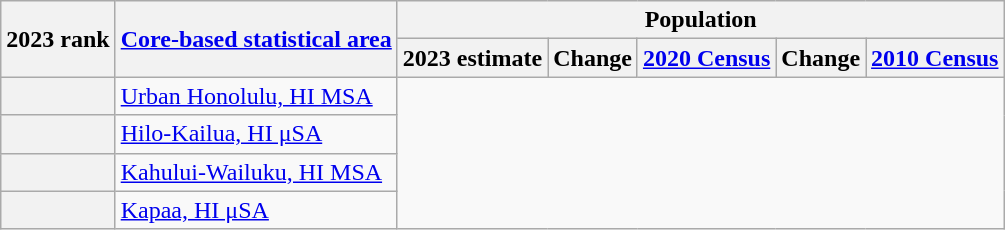<table class="wikitable sortable">
<tr>
<th scope=col rowspan=2>2023 rank</th>
<th scope=col rowspan=2><a href='#'>Core-based statistical area</a></th>
<th colspan=5>Population</th>
</tr>
<tr>
<th scope=col>2023 estimate</th>
<th scope=col>Change</th>
<th scope=col><a href='#'>2020 Census</a></th>
<th scope=col>Change</th>
<th scope=col><a href='#'>2010 Census</a></th>
</tr>
<tr>
<th scope=row></th>
<td><a href='#'>Urban Honolulu, HI MSA</a><br></td>
</tr>
<tr>
<th scope=row></th>
<td><a href='#'>Hilo-Kailua, HI μSA</a><br></td>
</tr>
<tr>
<th scope=row></th>
<td><a href='#'>Kahului-Wailuku, HI MSA</a><br></td>
</tr>
<tr>
<th scope=row></th>
<td><a href='#'>Kapaa, HI μSA</a><br></td>
</tr>
</table>
